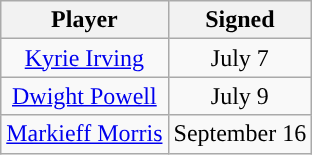<table class="wikitable sortable sortable">
<tr>
<th>Player</th>
<th>Signed</th>
</tr>
<tr style="text-align: center">
<td><a href='#'>Kyrie Irving</a></td>
<td>July 7</td>
</tr>
<tr style="text-align: center">
<td><a href='#'>Dwight Powell</a></td>
<td>July 9</td>
</tr>
<tr style="text-align: center">
<td><a href='#'>Markieff Morris</a></td>
<td>September 16</td>
</tr>
</table>
